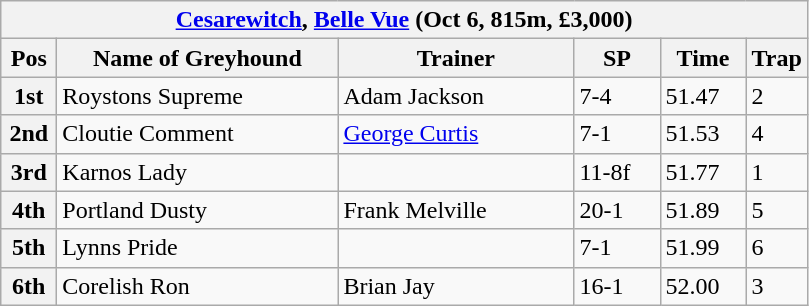<table class="wikitable">
<tr>
<th colspan="6"><a href='#'>Cesarewitch</a>, <a href='#'>Belle Vue</a> (Oct 6, 815m, £3,000)</th>
</tr>
<tr>
<th width=30>Pos</th>
<th width=180>Name of Greyhound</th>
<th width=150>Trainer</th>
<th width=50>SP</th>
<th width=50>Time</th>
<th width=30>Trap</th>
</tr>
<tr>
<th>1st</th>
<td>Roystons Supreme</td>
<td>Adam Jackson</td>
<td>7-4</td>
<td>51.47</td>
<td>2</td>
</tr>
<tr>
<th>2nd</th>
<td>Cloutie Comment</td>
<td><a href='#'>George Curtis</a></td>
<td>7-1</td>
<td>51.53</td>
<td>4</td>
</tr>
<tr>
<th>3rd</th>
<td>Karnos Lady</td>
<td></td>
<td>11-8f</td>
<td>51.77</td>
<td>1</td>
</tr>
<tr>
<th>4th</th>
<td>Portland Dusty</td>
<td>Frank Melville</td>
<td>20-1</td>
<td>51.89</td>
<td>5</td>
</tr>
<tr>
<th>5th</th>
<td>Lynns Pride</td>
<td></td>
<td>7-1</td>
<td>51.99</td>
<td>6</td>
</tr>
<tr>
<th>6th</th>
<td>Corelish Ron</td>
<td>Brian Jay</td>
<td>16-1</td>
<td>52.00</td>
<td>3</td>
</tr>
</table>
